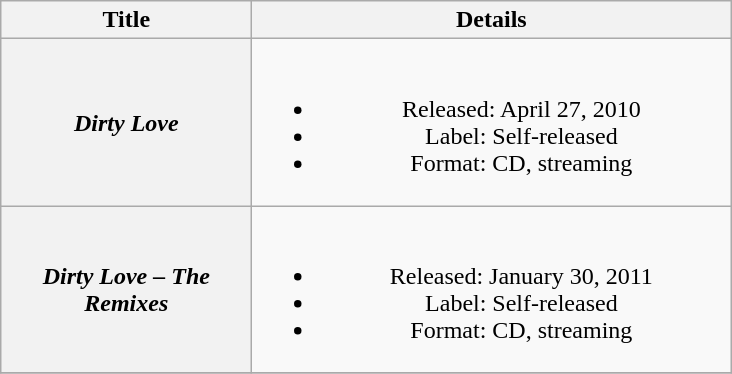<table class="wikitable plainrowheaders" style="text-align:center;">
<tr>
<th scope="col" rowspan="1" style="width:10em;">Title</th>
<th scope="col" rowspan="1" style="width:19.5em;">Details</th>
</tr>
<tr>
<th scope="row"><em>Dirty Love</em></th>
<td><br><ul><li>Released: April 27, 2010</li><li>Label: Self-released</li><li>Format: CD, streaming</li></ul></td>
</tr>
<tr>
<th scope="row"><em>Dirty Love – The Remixes</em></th>
<td><br><ul><li>Released: January 30, 2011</li><li>Label: Self-released</li><li>Format: CD, streaming</li></ul></td>
</tr>
<tr>
</tr>
</table>
